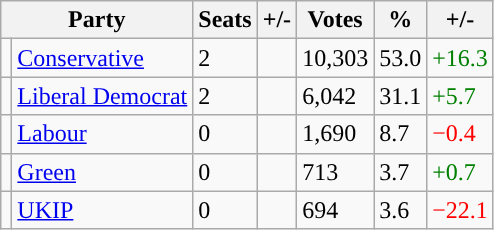<table class="wikitable sortable">
<tr>
<th colspan="2">Party</th>
<th>Seats</th>
<th>+/-</th>
<th>Votes</th>
<th>%</th>
<th>+/-</th>
</tr>
<tr>
<td style="background-color: "></td>
<td><a href='#'>Conservative</a></td>
<td>2</td>
<td></td>
<td>10,303</td>
<td>53.0</td>
<td style="color:green">+16.3</td>
</tr>
<tr>
<td style="background-color: "></td>
<td><a href='#'>Liberal Democrat</a></td>
<td>2</td>
<td></td>
<td>6,042</td>
<td>31.1</td>
<td style="color:green">+5.7</td>
</tr>
<tr>
<td style="background-color: "></td>
<td><a href='#'>Labour</a></td>
<td>0</td>
<td></td>
<td>1,690</td>
<td>8.7</td>
<td style="color:red">−0.4</td>
</tr>
<tr>
<td style="background-color: "></td>
<td><a href='#'>Green</a></td>
<td>0</td>
<td></td>
<td>713</td>
<td>3.7</td>
<td style="color:green">+0.7</td>
</tr>
<tr>
<td style="background-color: "></td>
<td><a href='#'>UKIP</a></td>
<td>0</td>
<td></td>
<td>694</td>
<td>3.6</td>
<td style="color:red">−22.1</td>
</tr>
</table>
